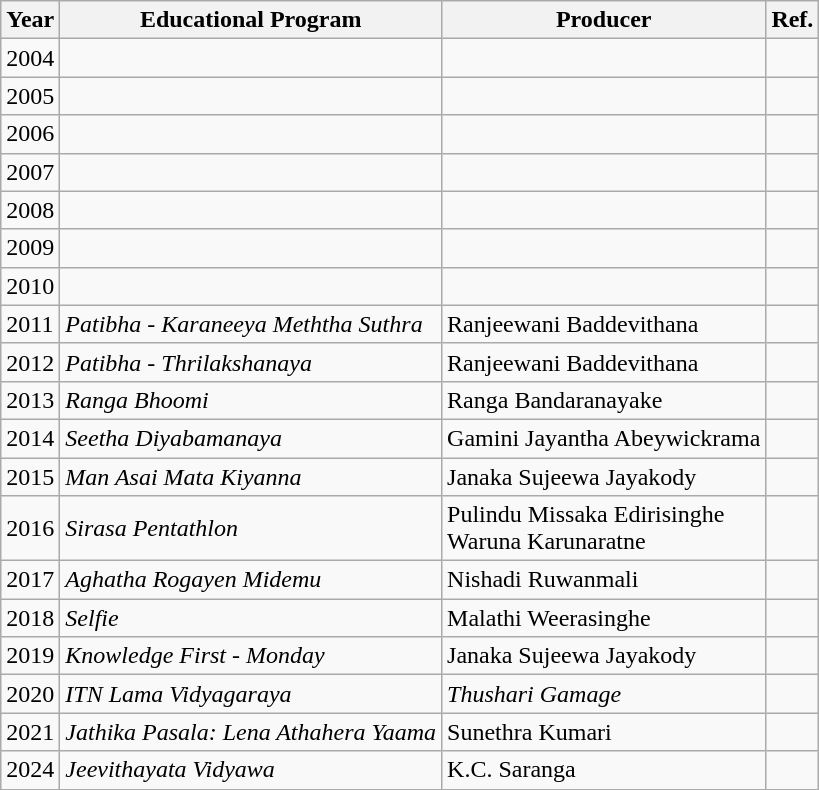<table class="wikitable">
<tr>
<th>Year</th>
<th>Educational Program</th>
<th>Producer</th>
<th>Ref.</th>
</tr>
<tr>
<td>2004</td>
<td></td>
<td></td>
<td></td>
</tr>
<tr>
<td>2005</td>
<td></td>
<td></td>
<td></td>
</tr>
<tr>
<td>2006</td>
<td></td>
<td></td>
<td></td>
</tr>
<tr>
<td>2007</td>
<td></td>
<td></td>
<td></td>
</tr>
<tr>
<td>2008</td>
<td></td>
<td></td>
<td></td>
</tr>
<tr>
<td>2009</td>
<td></td>
<td></td>
<td></td>
</tr>
<tr>
<td>2010</td>
<td></td>
<td></td>
<td></td>
</tr>
<tr>
<td>2011</td>
<td><em>Patibha - Karaneeya Meththa Suthra</em></td>
<td>Ranjeewani Baddevithana</td>
<td></td>
</tr>
<tr>
<td>2012</td>
<td><em>Patibha - Thrilakshanaya</em></td>
<td>Ranjeewani Baddevithana</td>
<td></td>
</tr>
<tr>
<td>2013</td>
<td><em>Ranga Bhoomi</em></td>
<td>Ranga Bandaranayake</td>
<td></td>
</tr>
<tr>
<td>2014</td>
<td><em>Seetha Diyabamanaya</em></td>
<td>Gamini Jayantha Abeywickrama</td>
<td></td>
</tr>
<tr>
<td>2015</td>
<td><em>Man Asai Mata Kiyanna</em></td>
<td>Janaka Sujeewa Jayakody</td>
<td></td>
</tr>
<tr>
<td>2016</td>
<td><em>Sirasa Pentathlon</em></td>
<td>Pulindu Missaka Edirisinghe <br> Waruna Karunaratne</td>
<td></td>
</tr>
<tr>
<td>2017</td>
<td><em>Aghatha Rogayen Midemu</em></td>
<td>Nishadi Ruwanmali</td>
<td></td>
</tr>
<tr>
<td>2018</td>
<td><em>Selfie</em></td>
<td>Malathi Weerasinghe</td>
<td></td>
</tr>
<tr>
<td>2019</td>
<td><em>Knowledge First - Monday</em></td>
<td>Janaka Sujeewa Jayakody</td>
<td></td>
</tr>
<tr>
<td>2020</td>
<td><em>ITN Lama Vidyagaraya</em></td>
<td><em>Thushari Gamage</em></td>
<td></td>
</tr>
<tr>
<td>2021</td>
<td><em>Jathika Pasala: Lena Athahera Yaama</em></td>
<td>Sunethra Kumari</td>
<td></td>
</tr>
<tr>
<td>2024</td>
<td><em>Jeevithayata Vidyawa</em></td>
<td>K.C. Saranga</td>
<td></td>
</tr>
</table>
